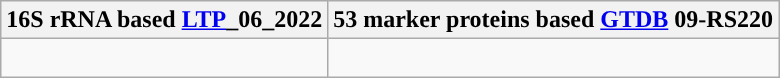<table class="wikitable">
<tr>
<th colspan=1>16S rRNA based <a href='#'>LTP</a>_06_2022</th>
<th colspan=1>53 marker proteins based <a href='#'>GTDB</a> 09-RS220</th>
</tr>
<tr>
<td style="vertical-align:top"><br></td>
<td><br></td>
</tr>
</table>
